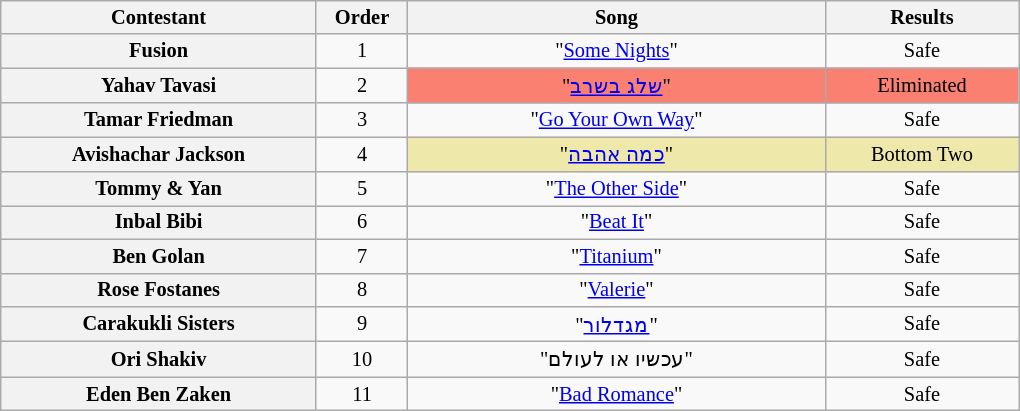<table class="wikitable" style="text-align:center; font-size:85%">
<tr>
<th style="width:15em" scope="col">Contestant</th>
<th style="width:4em" scope="col">Order</th>
<th style="width:20em" scope="col">Song</th>
<th style="width:9em" scope="col">Results</th>
</tr>
<tr>
<th scope="row">Fusion</th>
<td>1</td>
<td>"<a href='#'>Some Nights</a>"</td>
<td>Safe</td>
</tr>
<tr>
<th scope="row">Yahav Tavasi</th>
<td>2</td>
<td style="background:salmon;">"<a href='#'>שלג בשרב</a>"</td>
<td style="background:salmon;">Eliminated</td>
</tr>
<tr>
<th scope="row">Tamar Friedman</th>
<td>3</td>
<td>"<a href='#'>Go Your Own Way</a>"</td>
<td>Safe</td>
</tr>
<tr>
<th scope="row">Avishachar Jackson</th>
<td>4</td>
<td style="background:#EEE8AA;">"<a href='#'>כמה אהבה</a>"</td>
<td style="background:#EEE8AA;">Bottom Two</td>
</tr>
<tr>
<th scope="row">Tommy & Yan</th>
<td>5</td>
<td>"<a href='#'>The Other Side</a>"</td>
<td>Safe</td>
</tr>
<tr>
<th scope="row">Inbal Bibi</th>
<td>6</td>
<td>"<a href='#'>Beat It</a>"</td>
<td>Safe</td>
</tr>
<tr>
<th scope="row">Ben Golan</th>
<td>7</td>
<td>"<a href='#'>Titanium</a>"</td>
<td>Safe</td>
</tr>
<tr>
<th scope="row">Rose Fostanes</th>
<td>8</td>
<td>"<a href='#'>Valerie</a>"</td>
<td>Safe</td>
</tr>
<tr>
<th scope="row">Carakukli Sisters</th>
<td>9</td>
<td>"<a href='#'>מגדלור</a>"</td>
<td>Safe</td>
</tr>
<tr>
<th scope="row">Ori Shakiv</th>
<td>10</td>
<td>"עכשיו או לעולם"</td>
<td>Safe</td>
</tr>
<tr>
<th scope="row">Eden Ben Zaken</th>
<td>11</td>
<td>"<a href='#'>Bad Romance</a>"</td>
<td>Safe</td>
</tr>
</table>
